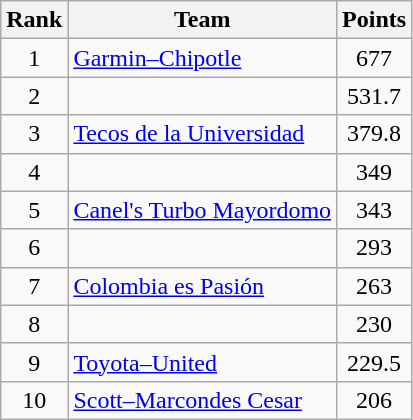<table class="wikitable sortable">
<tr>
<th>Rank</th>
<th>Team</th>
<th>Points</th>
</tr>
<tr>
<td align=center>1</td>
<td><a href='#'>Garmin–Chipotle</a></td>
<td align=center>677</td>
</tr>
<tr>
<td align=center>2</td>
<td></td>
<td align=center>531.7</td>
</tr>
<tr>
<td align=center>3</td>
<td><a href='#'>Tecos de la Universidad</a></td>
<td align=center>379.8</td>
</tr>
<tr>
<td align=center>4</td>
<td></td>
<td align=center>349</td>
</tr>
<tr>
<td align=center>5</td>
<td><a href='#'>Canel's Turbo Mayordomo</a></td>
<td align=center>343</td>
</tr>
<tr>
<td align=center>6</td>
<td></td>
<td align=center>293</td>
</tr>
<tr>
<td align=center>7</td>
<td><a href='#'>Colombia es Pasión</a></td>
<td align=center>263</td>
</tr>
<tr>
<td align=center>8</td>
<td></td>
<td align=center>230</td>
</tr>
<tr>
<td align=center>9</td>
<td><a href='#'>Toyota–United</a></td>
<td align=center>229.5</td>
</tr>
<tr>
<td align=center>10</td>
<td><a href='#'>Scott–Marcondes Cesar</a></td>
<td align=center>206</td>
</tr>
</table>
